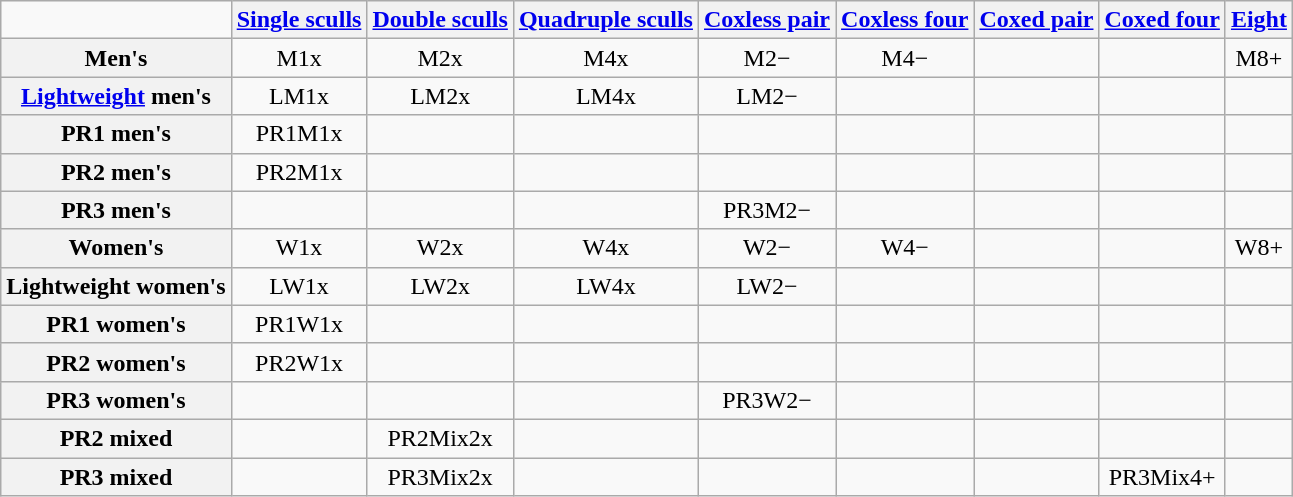<table class="wikitable" style="text-align:center;">
<tr>
<td></td>
<th><a href='#'>Single sculls</a></th>
<th><a href='#'>Double sculls</a></th>
<th><a href='#'>Quadruple sculls</a></th>
<th><a href='#'>Coxless pair</a></th>
<th><a href='#'>Coxless four</a></th>
<th><a href='#'>Coxed pair</a></th>
<th><a href='#'>Coxed four</a></th>
<th><a href='#'>Eight</a></th>
</tr>
<tr>
<th>Men's</th>
<td>M1x</td>
<td>M2x</td>
<td>M4x</td>
<td>M2−</td>
<td>M4−</td>
<td></td>
<td></td>
<td>M8+ </td>
</tr>
<tr>
<th><a href='#'>Lightweight</a> men's</th>
<td>LM1x</td>
<td>LM2x</td>
<td>LM4x</td>
<td>LM2−</td>
<td></td>
<td></td>
<td></td>
<td></td>
</tr>
<tr>
<th>PR1 men's</th>
<td>PR1M1x</td>
<td></td>
<td></td>
<td></td>
<td></td>
<td></td>
<td></td>
<td></td>
</tr>
<tr>
<th>PR2 men's</th>
<td>PR2M1x</td>
<td></td>
<td></td>
<td></td>
<td></td>
<td></td>
<td></td>
<td></td>
</tr>
<tr>
<th>PR3 men's</th>
<td></td>
<td></td>
<td></td>
<td>PR3M2−</td>
<td></td>
<td></td>
<td></td>
<td></td>
</tr>
<tr>
<th>Women's</th>
<td>W1x</td>
<td>W2x</td>
<td>W4x</td>
<td>W2−</td>
<td>W4−</td>
<td></td>
<td></td>
<td>W8+ </td>
</tr>
<tr>
<th>Lightweight women's</th>
<td>LW1x</td>
<td>LW2x</td>
<td>LW4x</td>
<td>LW2−</td>
<td></td>
<td></td>
<td></td>
<td></td>
</tr>
<tr>
<th>PR1 women's</th>
<td>PR1W1x</td>
<td></td>
<td></td>
<td></td>
<td></td>
<td></td>
<td></td>
<td></td>
</tr>
<tr>
<th>PR2 women's</th>
<td>PR2W1x</td>
<td></td>
<td></td>
<td></td>
<td></td>
<td></td>
<td></td>
<td></td>
</tr>
<tr>
<th>PR3 women's</th>
<td></td>
<td></td>
<td></td>
<td>PR3W2−</td>
<td></td>
<td></td>
<td></td>
<td></td>
</tr>
<tr>
<th>PR2 mixed</th>
<td></td>
<td>PR2Mix2x</td>
<td></td>
<td></td>
<td></td>
<td></td>
<td></td>
<td></td>
</tr>
<tr>
<th>PR3 mixed</th>
<td></td>
<td>PR3Mix2x</td>
<td></td>
<td></td>
<td></td>
<td></td>
<td>PR3Mix4+ </td>
<td></td>
</tr>
</table>
